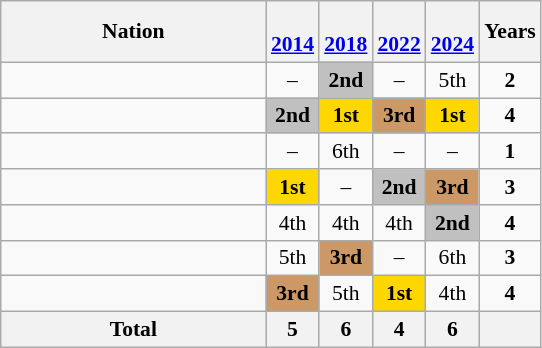<table class="wikitable" style="text-align:center; font-size:90%">
<tr>
<th width=170>Nation</th>
<th><br><a href='#'>2014</a></th>
<th><br><a href='#'>2018</a></th>
<th><br><a href='#'>2022</a></th>
<th><br><a href='#'>2024</a></th>
<th>Years</th>
</tr>
<tr>
<td align=left></td>
<td>–</td>
<td bgcolor=silver><strong>2nd</strong></td>
<td>–</td>
<td>5th</td>
<td><strong>2</strong></td>
</tr>
<tr>
<td align=left></td>
<td bgcolor=silver><strong>2nd</strong></td>
<td bgcolor=gold><strong>1st</strong></td>
<td bgcolor=#cc9966><strong>3rd</strong></td>
<td bgcolor=gold><strong>1st</strong></td>
<td><strong>4</strong></td>
</tr>
<tr>
<td align=left></td>
<td>–</td>
<td>6th</td>
<td>–</td>
<td>–</td>
<td><strong>1</strong></td>
</tr>
<tr>
<td align=left></td>
<td bgcolor=gold><strong>1st</strong></td>
<td>–</td>
<td bgcolor=silver><strong>2nd</strong></td>
<td bgcolor=#cc9966><strong>3rd</strong></td>
<td><strong>3</strong></td>
</tr>
<tr>
<td align=left></td>
<td>4th</td>
<td>4th</td>
<td>4th</td>
<td bgcolor=silver><strong>2nd</strong></td>
<td><strong>4</strong></td>
</tr>
<tr>
<td align=left></td>
<td>5th</td>
<td bgcolor=#cc9966><strong>3rd</strong></td>
<td>–</td>
<td>6th</td>
<td><strong>3</strong></td>
</tr>
<tr>
<td align=left></td>
<td bgcolor=#cc9966><strong>3rd</strong></td>
<td>5th</td>
<td bgcolor=gold><strong>1st</strong></td>
<td>4th</td>
<td><strong>4</strong></td>
</tr>
<tr>
<th>Total</th>
<th>5</th>
<th>6</th>
<th>4</th>
<th>6</th>
<th></th>
</tr>
</table>
